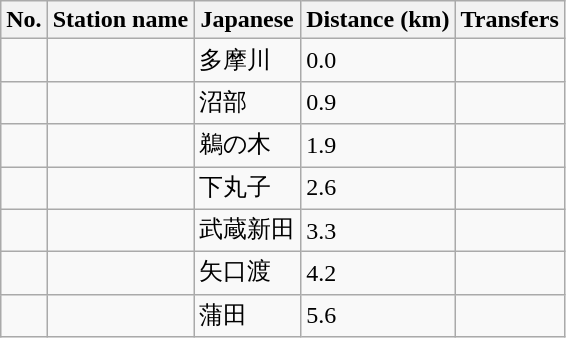<table class=wikitable>
<tr>
<th>No.</th>
<th>Station name</th>
<th>Japanese</th>
<th>Distance (km)</th>
<th>Transfers</th>
</tr>
<tr>
<td></td>
<td></td>
<td>多摩川</td>
<td>0.0</td>
<td></td>
</tr>
<tr>
<td></td>
<td></td>
<td>沼部</td>
<td>0.9</td>
<td></td>
</tr>
<tr>
<td></td>
<td></td>
<td>鵜の木</td>
<td>1.9</td>
<td></td>
</tr>
<tr>
<td></td>
<td></td>
<td>下丸子</td>
<td>2.6</td>
<td></td>
</tr>
<tr>
<td></td>
<td></td>
<td>武蔵新田</td>
<td>3.3</td>
<td></td>
</tr>
<tr>
<td></td>
<td></td>
<td>矢口渡</td>
<td>4.2</td>
<td></td>
</tr>
<tr>
<td></td>
<td></td>
<td>蒲田</td>
<td>5.6</td>
<td></td>
</tr>
</table>
